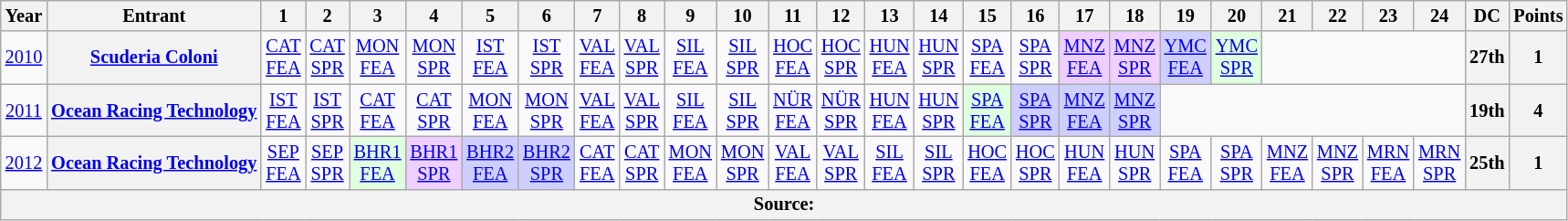<table class="wikitable" style="text-align:center; font-size:85%">
<tr>
<th>Year</th>
<th>Entrant</th>
<th>1</th>
<th>2</th>
<th>3</th>
<th>4</th>
<th>5</th>
<th>6</th>
<th>7</th>
<th>8</th>
<th>9</th>
<th>10</th>
<th>11</th>
<th>12</th>
<th>13</th>
<th>14</th>
<th>15</th>
<th>16</th>
<th>17</th>
<th>18</th>
<th>19</th>
<th>20</th>
<th>21</th>
<th>22</th>
<th>23</th>
<th>24</th>
<th>DC</th>
<th>Points</th>
</tr>
<tr>
<td><a href='#'>2010</a></td>
<th nowrap><a href='#'>Scuderia Coloni</a></th>
<td><a href='#'>CAT<br>FEA</a></td>
<td><a href='#'>CAT<br>SPR</a></td>
<td><a href='#'>MON<br>FEA</a></td>
<td><a href='#'>MON<br>SPR</a></td>
<td><a href='#'>IST<br>FEA</a></td>
<td><a href='#'>IST<br>SPR</a></td>
<td><a href='#'>VAL<br>FEA</a></td>
<td><a href='#'>VAL<br>SPR</a></td>
<td><a href='#'>SIL<br>FEA</a></td>
<td><a href='#'>SIL<br>SPR</a></td>
<td><a href='#'>HOC<br>FEA</a></td>
<td><a href='#'>HOC<br>SPR</a></td>
<td><a href='#'>HUN<br>FEA</a></td>
<td><a href='#'>HUN<br>SPR</a></td>
<td><a href='#'>SPA<br>FEA</a></td>
<td><a href='#'>SPA<br>SPR</a></td>
<td style="background:#EFCFFF;"><a href='#'>MNZ<br>FEA</a><br></td>
<td style="background:#EFCFFF;"><a href='#'>MNZ<br>SPR</a><br></td>
<td style="background:#CFCFFF;"><a href='#'>YMC<br>FEA</a><br></td>
<td style="background:#DFFFDF;"><a href='#'>YMC<br>SPR</a><br></td>
<td colspan=4></td>
<th>27th</th>
<th>1</th>
</tr>
<tr>
<td><a href='#'>2011</a></td>
<th nowrap><a href='#'>Ocean Racing Technology</a></th>
<td><a href='#'>IST<br>FEA</a></td>
<td><a href='#'>IST<br>SPR</a></td>
<td><a href='#'>CAT<br>FEA</a></td>
<td><a href='#'>CAT<br>SPR</a></td>
<td><a href='#'>MON<br>FEA</a></td>
<td><a href='#'>MON<br>SPR</a></td>
<td><a href='#'>VAL<br>FEA</a></td>
<td><a href='#'>VAL<br>SPR</a></td>
<td><a href='#'>SIL<br>FEA</a></td>
<td><a href='#'>SIL<br>SPR</a></td>
<td><a href='#'>NÜR<br>FEA</a></td>
<td><a href='#'>NÜR<br>SPR</a></td>
<td><a href='#'>HUN<br>FEA</a></td>
<td><a href='#'>HUN<br>SPR</a></td>
<td style="background:#DFFFDF;"><a href='#'>SPA<br>FEA</a><br></td>
<td style="background:#CFCFFF;"><a href='#'>SPA<br>SPR</a><br></td>
<td style="background:#CFCFFF;"><a href='#'>MNZ<br>FEA</a><br></td>
<td style="background:#CFCFFF;"><a href='#'>MNZ<br>SPR</a><br></td>
<td colspan=6></td>
<th>19th</th>
<th>4</th>
</tr>
<tr>
<td><a href='#'>2012</a></td>
<th nowrap><a href='#'>Ocean Racing Technology</a></th>
<td><a href='#'>SEP<br>FEA</a></td>
<td><a href='#'>SEP<br>SPR</a></td>
<td style="background:#DFFFDF;"><a href='#'>BHR1<br>FEA</a><br></td>
<td style="background:#efcfff;"><a href='#'>BHR1<br>SPR</a><br></td>
<td style="background:#CFCFFF;"><a href='#'>BHR2<br>FEA</a><br></td>
<td style="background:#CFCFFF;"><a href='#'>BHR2<br>SPR</a><br></td>
<td><a href='#'>CAT<br>FEA</a></td>
<td><a href='#'>CAT<br>SPR</a></td>
<td><a href='#'>MON<br>FEA</a></td>
<td><a href='#'>MON<br>SPR</a></td>
<td><a href='#'>VAL<br>FEA</a></td>
<td><a href='#'>VAL<br>SPR</a></td>
<td><a href='#'>SIL<br>FEA</a></td>
<td><a href='#'>SIL<br>SPR</a></td>
<td><a href='#'>HOC<br>FEA</a></td>
<td><a href='#'>HOC<br>SPR</a></td>
<td><a href='#'>HUN<br>FEA</a></td>
<td><a href='#'>HUN<br>SPR</a></td>
<td><a href='#'>SPA<br>FEA</a></td>
<td><a href='#'>SPA<br>SPR</a></td>
<td><a href='#'>MNZ<br>FEA</a></td>
<td><a href='#'>MNZ<br>SPR</a></td>
<td><a href='#'>MRN<br>FEA</a></td>
<td><a href='#'>MRN<br>SPR</a></td>
<th>25th</th>
<th>1</th>
</tr>
<tr>
<th colspan="28">Source:</th>
</tr>
</table>
